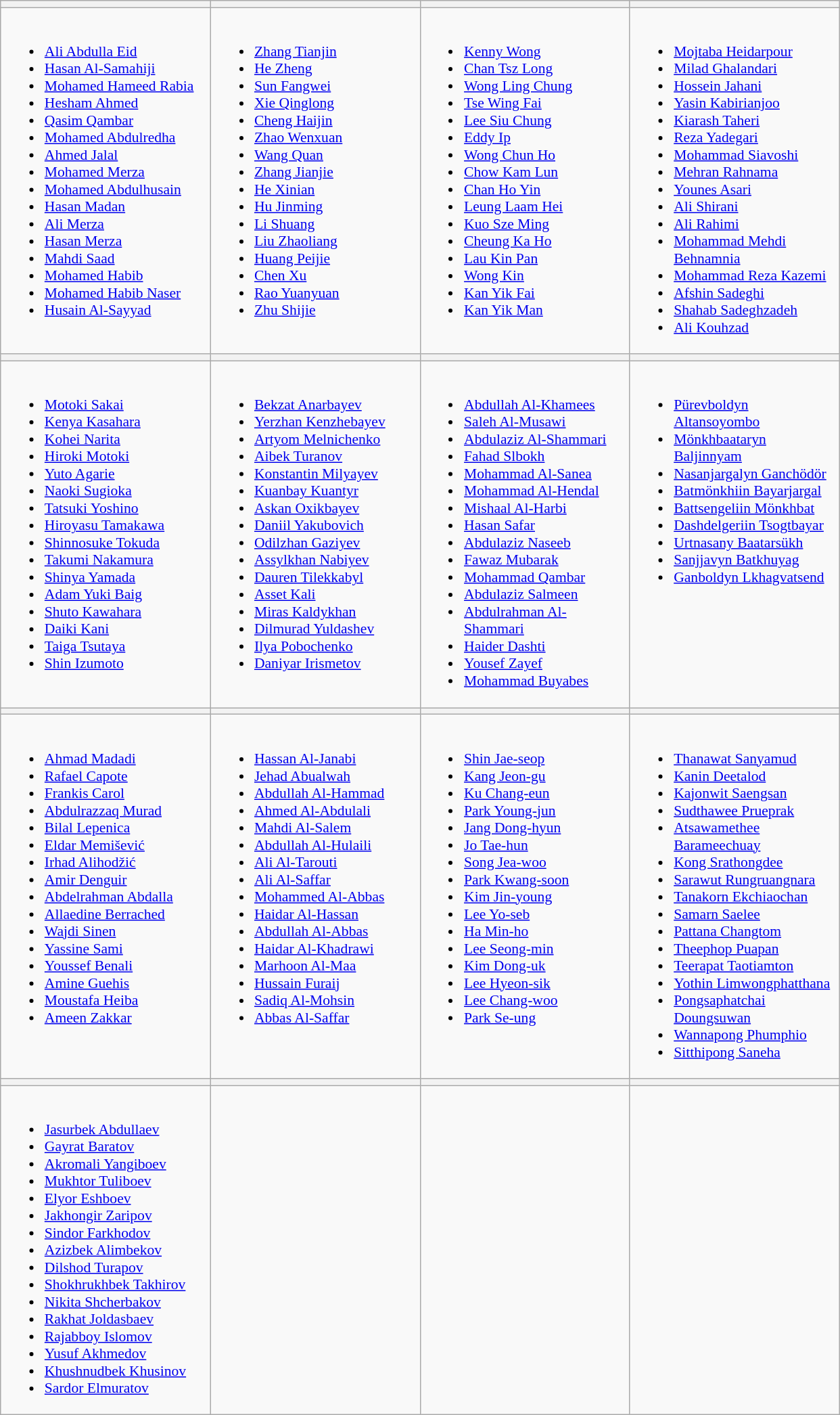<table class="wikitable" style="font-size:90%">
<tr>
<th width=200></th>
<th width=200></th>
<th width=200></th>
<th width=200></th>
</tr>
<tr>
<td valign=top><br><ul><li><a href='#'>Ali Abdulla Eid</a></li><li><a href='#'>Hasan Al-Samahiji</a></li><li><a href='#'>Mohamed Hameed Rabia</a></li><li><a href='#'>Hesham Ahmed</a></li><li><a href='#'>Qasim Qambar</a></li><li><a href='#'>Mohamed Abdulredha</a></li><li><a href='#'>Ahmed Jalal</a></li><li><a href='#'>Mohamed Merza</a></li><li><a href='#'>Mohamed Abdulhusain</a></li><li><a href='#'>Hasan Madan</a></li><li><a href='#'>Ali Merza</a></li><li><a href='#'>Hasan Merza</a></li><li><a href='#'>Mahdi Saad</a></li><li><a href='#'>Mohamed Habib</a></li><li><a href='#'>Mohamed Habib Naser</a></li><li><a href='#'>Husain Al-Sayyad</a></li></ul></td>
<td valign=top><br><ul><li><a href='#'>Zhang Tianjin</a></li><li><a href='#'>He Zheng</a></li><li><a href='#'>Sun Fangwei</a></li><li><a href='#'>Xie Qinglong</a></li><li><a href='#'>Cheng Haijin</a></li><li><a href='#'>Zhao Wenxuan</a></li><li><a href='#'>Wang Quan</a></li><li><a href='#'>Zhang Jianjie</a></li><li><a href='#'>He Xinian</a></li><li><a href='#'>Hu Jinming</a></li><li><a href='#'>Li Shuang</a></li><li><a href='#'>Liu Zhaoliang</a></li><li><a href='#'>Huang Peijie</a></li><li><a href='#'>Chen Xu</a></li><li><a href='#'>Rao Yuanyuan</a></li><li><a href='#'>Zhu Shijie</a></li></ul></td>
<td valign=top><br><ul><li><a href='#'>Kenny Wong</a></li><li><a href='#'>Chan Tsz Long</a></li><li><a href='#'>Wong Ling Chung</a></li><li><a href='#'>Tse Wing Fai</a></li><li><a href='#'>Lee Siu Chung</a></li><li><a href='#'>Eddy Ip</a></li><li><a href='#'>Wong Chun Ho</a></li><li><a href='#'>Chow Kam Lun</a></li><li><a href='#'>Chan Ho Yin</a></li><li><a href='#'>Leung Laam Hei</a></li><li><a href='#'>Kuo Sze Ming</a></li><li><a href='#'>Cheung Ka Ho</a></li><li><a href='#'>Lau Kin Pan</a></li><li><a href='#'>Wong Kin</a></li><li><a href='#'>Kan Yik Fai</a></li><li><a href='#'>Kan Yik Man</a></li></ul></td>
<td valign=top><br><ul><li><a href='#'>Mojtaba Heidarpour</a></li><li><a href='#'>Milad Ghalandari</a></li><li><a href='#'>Hossein Jahani</a></li><li><a href='#'>Yasin Kabirianjoo</a></li><li><a href='#'>Kiarash Taheri</a></li><li><a href='#'>Reza Yadegari</a></li><li><a href='#'>Mohammad Siavoshi</a></li><li><a href='#'>Mehran Rahnama</a></li><li><a href='#'>Younes Asari</a></li><li><a href='#'>Ali Shirani</a></li><li><a href='#'>Ali Rahimi</a></li><li><a href='#'>Mohammad Mehdi Behnamnia</a></li><li><a href='#'>Mohammad Reza Kazemi</a></li><li><a href='#'>Afshin Sadeghi</a></li><li><a href='#'>Shahab Sadeghzadeh</a></li><li><a href='#'>Ali Kouhzad</a></li></ul></td>
</tr>
<tr>
<th></th>
<th></th>
<th></th>
<th></th>
</tr>
<tr>
<td valign=top><br><ul><li><a href='#'>Motoki Sakai</a></li><li><a href='#'>Kenya Kasahara</a></li><li><a href='#'>Kohei Narita</a></li><li><a href='#'>Hiroki Motoki</a></li><li><a href='#'>Yuto Agarie</a></li><li><a href='#'>Naoki Sugioka</a></li><li><a href='#'>Tatsuki Yoshino</a></li><li><a href='#'>Hiroyasu Tamakawa</a></li><li><a href='#'>Shinnosuke Tokuda</a></li><li><a href='#'>Takumi Nakamura</a></li><li><a href='#'>Shinya Yamada</a></li><li><a href='#'>Adam Yuki Baig</a></li><li><a href='#'>Shuto Kawahara</a></li><li><a href='#'>Daiki Kani</a></li><li><a href='#'>Taiga Tsutaya</a></li><li><a href='#'>Shin Izumoto</a></li></ul></td>
<td valign=top><br><ul><li><a href='#'>Bekzat Anarbayev</a></li><li><a href='#'>Yerzhan Kenzhebayev</a></li><li><a href='#'>Artyom Melnichenko</a></li><li><a href='#'>Aibek Turanov</a></li><li><a href='#'>Konstantin Milyayev</a></li><li><a href='#'>Kuanbay Kuantyr</a></li><li><a href='#'>Askan Oxikbayev</a></li><li><a href='#'>Daniil Yakubovich</a></li><li><a href='#'>Odilzhan Gaziyev</a></li><li><a href='#'>Assylkhan Nabiyev</a></li><li><a href='#'>Dauren Tilekkabyl</a></li><li><a href='#'>Asset Kali</a></li><li><a href='#'>Miras Kaldykhan</a></li><li><a href='#'>Dilmurad Yuldashev</a></li><li><a href='#'>Ilya Pobochenko</a></li><li><a href='#'>Daniyar Irismetov</a></li></ul></td>
<td valign=top><br><ul><li><a href='#'>Abdullah Al-Khamees</a></li><li><a href='#'>Saleh Al-Musawi</a></li><li><a href='#'>Abdulaziz Al-Shammari</a></li><li><a href='#'>Fahad Slbokh</a></li><li><a href='#'>Mohammad Al-Sanea</a></li><li><a href='#'>Mohammad Al-Hendal</a></li><li><a href='#'>Mishaal Al-Harbi</a></li><li><a href='#'>Hasan Safar</a></li><li><a href='#'>Abdulaziz Naseeb</a></li><li><a href='#'>Fawaz Mubarak</a></li><li><a href='#'>Mohammad Qambar</a></li><li><a href='#'>Abdulaziz Salmeen</a></li><li><a href='#'>Abdulrahman Al-Shammari</a></li><li><a href='#'>Haider Dashti</a></li><li><a href='#'>Yousef Zayef</a></li><li><a href='#'>Mohammad Buyabes</a></li></ul></td>
<td valign=top><br><ul><li><a href='#'>Pürevboldyn Altansoyombo</a></li><li><a href='#'>Mönkhbaataryn Baljinnyam</a></li><li><a href='#'>Nasanjargalyn Ganchödör</a></li><li><a href='#'>Batmönkhiin Bayarjargal</a></li><li><a href='#'>Battsengeliin Mönkhbat</a></li><li><a href='#'>Dashdelgeriin Tsogtbayar</a></li><li><a href='#'>Urtnasany Baatarsükh</a></li><li><a href='#'>Sanjjavyn Batkhuyag</a></li><li><a href='#'>Ganboldyn Lkhagvatsend</a></li></ul></td>
</tr>
<tr>
<th></th>
<th></th>
<th></th>
<th></th>
</tr>
<tr>
<td valign=top><br><ul><li><a href='#'>Ahmad Madadi</a></li><li><a href='#'>Rafael Capote</a></li><li><a href='#'>Frankis Carol</a></li><li><a href='#'>Abdulrazzaq Murad</a></li><li><a href='#'>Bilal Lepenica</a></li><li><a href='#'>Eldar Memišević</a></li><li><a href='#'>Irhad Alihodžić</a></li><li><a href='#'>Amir Denguir</a></li><li><a href='#'>Abdelrahman Abdalla</a></li><li><a href='#'>Allaedine Berrached</a></li><li><a href='#'>Wajdi Sinen</a></li><li><a href='#'>Yassine Sami</a></li><li><a href='#'>Youssef Benali</a></li><li><a href='#'>Amine Guehis</a></li><li><a href='#'>Moustafa Heiba</a></li><li><a href='#'>Ameen Zakkar</a></li></ul></td>
<td valign=top><br><ul><li><a href='#'>Hassan Al-Janabi</a></li><li><a href='#'>Jehad Abualwah</a></li><li><a href='#'>Abdullah Al-Hammad</a></li><li><a href='#'>Ahmed Al-Abdulali</a></li><li><a href='#'>Mahdi Al-Salem</a></li><li><a href='#'>Abdullah Al-Hulaili</a></li><li><a href='#'>Ali Al-Tarouti</a></li><li><a href='#'>Ali Al-Saffar</a></li><li><a href='#'>Mohammed Al-Abbas</a></li><li><a href='#'>Haidar Al-Hassan</a></li><li><a href='#'>Abdullah Al-Abbas</a></li><li><a href='#'>Haidar Al-Khadrawi</a></li><li><a href='#'>Marhoon Al-Maa</a></li><li><a href='#'>Hussain Furaij</a></li><li><a href='#'>Sadiq Al-Mohsin</a></li><li><a href='#'>Abbas Al-Saffar</a></li></ul></td>
<td valign=top><br><ul><li><a href='#'>Shin Jae-seop</a></li><li><a href='#'>Kang Jeon-gu</a></li><li><a href='#'>Ku Chang-eun</a></li><li><a href='#'>Park Young-jun</a></li><li><a href='#'>Jang Dong-hyun</a></li><li><a href='#'>Jo Tae-hun</a></li><li><a href='#'>Song Jea-woo</a></li><li><a href='#'>Park Kwang-soon</a></li><li><a href='#'>Kim Jin-young</a></li><li><a href='#'>Lee Yo-seb</a></li><li><a href='#'>Ha Min-ho</a></li><li><a href='#'>Lee Seong-min</a></li><li><a href='#'>Kim Dong-uk</a></li><li><a href='#'>Lee Hyeon-sik</a></li><li><a href='#'>Lee Chang-woo</a></li><li><a href='#'>Park Se-ung</a></li></ul></td>
<td valign=top><br><ul><li><a href='#'>Thanawat Sanyamud</a></li><li><a href='#'>Kanin Deetalod</a></li><li><a href='#'>Kajonwit Saengsan</a></li><li><a href='#'>Sudthawee Prueprak</a></li><li><a href='#'>Atsawamethee Barameechuay</a></li><li><a href='#'>Kong Srathongdee</a></li><li><a href='#'>Sarawut Rungruangnara</a></li><li><a href='#'>Tanakorn Ekchiaochan</a></li><li><a href='#'>Samarn Saelee</a></li><li><a href='#'>Pattana Changtom</a></li><li><a href='#'>Theephop Puapan</a></li><li><a href='#'>Teerapat Taotiamton</a></li><li><a href='#'>Yothin Limwongphatthana</a></li><li><a href='#'>Pongsaphatchai Doungsuwan</a></li><li><a href='#'>Wannapong Phumphio</a></li><li><a href='#'>Sitthipong Saneha</a></li></ul></td>
</tr>
<tr>
<th></th>
<th></th>
<th></th>
<th></th>
</tr>
<tr>
<td valign=top><br><ul><li><a href='#'>Jasurbek Abdullaev</a></li><li><a href='#'>Gayrat Baratov</a></li><li><a href='#'>Akromali Yangiboev</a></li><li><a href='#'>Mukhtor Tuliboev</a></li><li><a href='#'>Elyor Eshboev</a></li><li><a href='#'>Jakhongir Zaripov</a></li><li><a href='#'>Sindor Farkhodov</a></li><li><a href='#'>Azizbek Alimbekov</a></li><li><a href='#'>Dilshod Turapov</a></li><li><a href='#'>Shokhrukhbek Takhirov</a></li><li><a href='#'>Nikita Shcherbakov</a></li><li><a href='#'>Rakhat Joldasbaev</a></li><li><a href='#'>Rajabboy Islomov</a></li><li><a href='#'>Yusuf Akhmedov</a></li><li><a href='#'>Khushnudbek Khusinov</a></li><li><a href='#'>Sardor Elmuratov</a></li></ul></td>
<td valign=top></td>
<td valign=top></td>
<td valign=top></td>
</tr>
</table>
